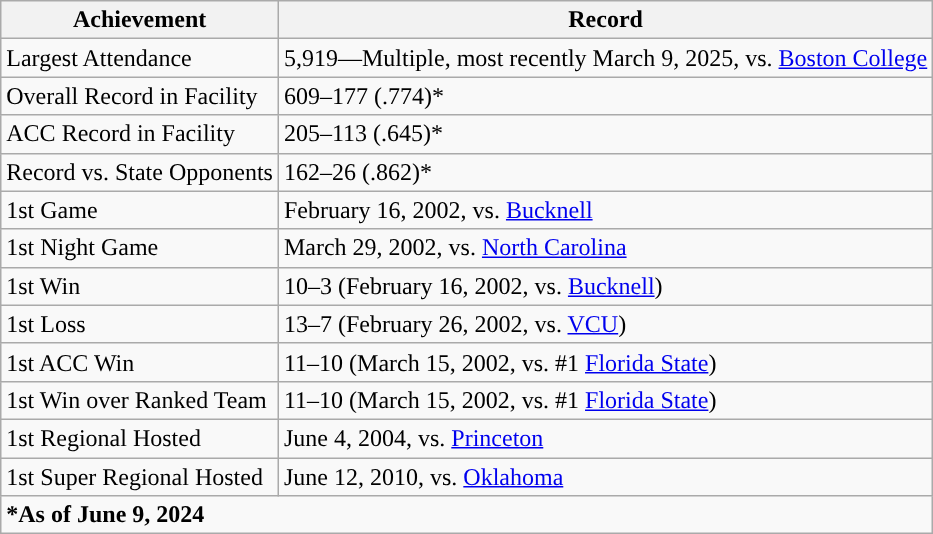<table class="wikitable">
<tr>
<th>Achievement</th>
<th>Record</th>
</tr>
<tr>
<td>Largest Attendance</td>
<td>5,919—Multiple, most recently March 9, 2025, vs. <a href='#'>Boston College</a></td>
</tr>
<tr>
<td>Overall Record in Facility</td>
<td>609–177 (.774)*</td>
</tr>
<tr>
<td>ACC Record in Facility</td>
<td>205–113 (.645)*</td>
</tr>
<tr>
<td>Record vs. State Opponents</td>
<td>162–26 (.862)*</td>
</tr>
<tr>
<td>1st Game</td>
<td>February 16, 2002, vs. <a href='#'>Bucknell</a></td>
</tr>
<tr>
<td>1st Night Game</td>
<td>March 29, 2002, vs. <a href='#'>North Carolina</a></td>
</tr>
<tr>
<td>1st Win</td>
<td>10–3 (February 16, 2002, vs. <a href='#'>Bucknell</a>)</td>
</tr>
<tr>
<td>1st Loss</td>
<td>13–7 (February 26, 2002, vs. <a href='#'>VCU</a>)</td>
</tr>
<tr>
<td>1st ACC Win</td>
<td>11–10 (March 15, 2002, vs. #1 <a href='#'>Florida State</a>)</td>
</tr>
<tr>
<td>1st Win over Ranked Team</td>
<td>11–10 (March 15, 2002, vs. #1 <a href='#'>Florida State</a>)</td>
</tr>
<tr>
<td>1st Regional Hosted</td>
<td>June 4, 2004, vs. <a href='#'>Princeton</a></td>
</tr>
<tr>
<td>1st Super Regional Hosted</td>
<td>June 12, 2010, vs. <a href='#'>Oklahoma</a></td>
</tr>
<tr>
<td colspan="2"><strong>*As of June 9, 2024</strong></td>
</tr>
</table>
